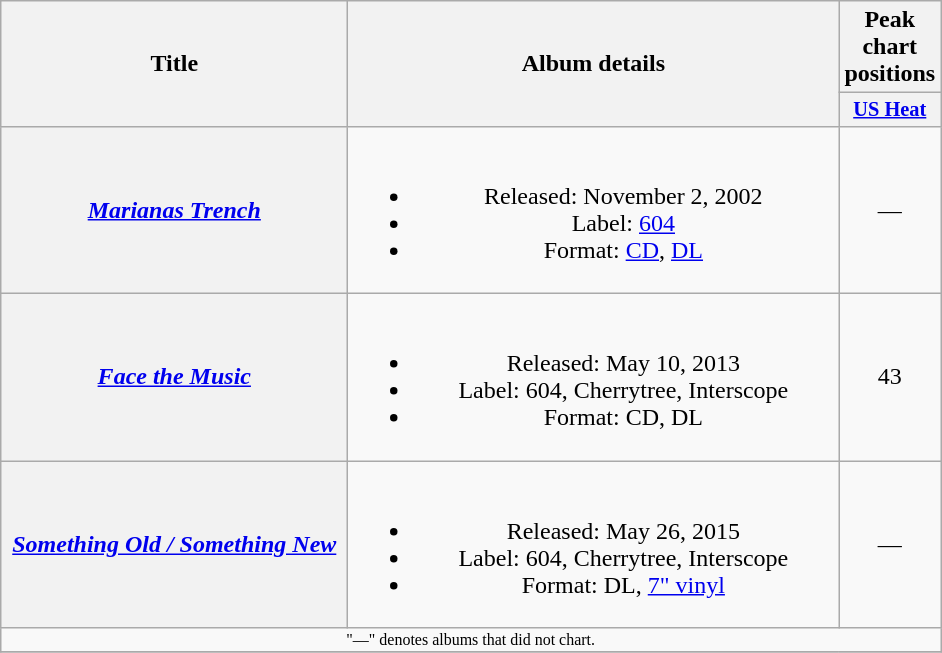<table class="wikitable plainrowheaders" style="text-align:center;" border="1">
<tr>
<th scope="col" rowspan="2" style="width:14em;">Title</th>
<th scope="col" rowspan="2" style="width:20em;">Album details</th>
<th scope="col">Peak chart positions</th>
</tr>
<tr>
<th scope="col" style="width:3em;font-size:85%;"><a href='#'>US Heat</a><br></th>
</tr>
<tr>
<th scope="row"><em><a href='#'>Marianas Trench</a></em></th>
<td><br><ul><li>Released: November 2, 2002</li><li>Label: <a href='#'>604</a></li><li>Format: <a href='#'>CD</a>, <a href='#'>DL</a></li></ul></td>
<td>—</td>
</tr>
<tr>
<th scope="row"><em><a href='#'>Face the Music</a></em></th>
<td><br><ul><li>Released: May 10, 2013</li><li>Label: 604, Cherrytree, Interscope</li><li>Format: CD, DL</li></ul></td>
<td>43</td>
</tr>
<tr>
<th scope="row"><em><a href='#'>Something Old / Something New</a></em></th>
<td><br><ul><li>Released: May 26, 2015</li><li>Label: 604, Cherrytree, Interscope</li><li>Format: DL, <a href='#'>7" vinyl</a></li></ul></td>
<td>—</td>
</tr>
<tr>
<td colspan=4 style=font-size:8pt>"—" denotes albums that did not chart.</td>
</tr>
<tr>
</tr>
</table>
